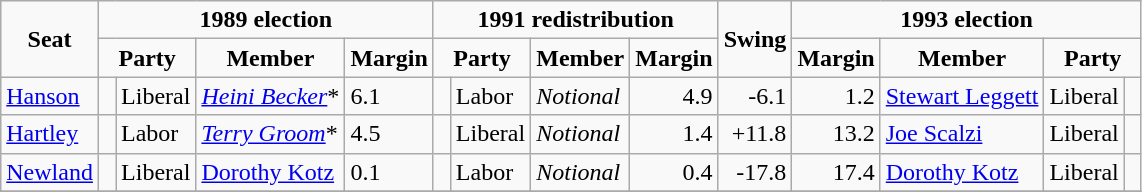<table class="wikitable">
<tr style="text-align:center">
<td rowspan="2"><strong>Seat</strong></td>
<td colspan="4"><strong>1989 election</strong></td>
<td colspan="4"><strong>1991 redistribution</strong></td>
<td rowspan="2"><strong>Swing</strong></td>
<td colspan="4"><strong>1993 election</strong></td>
</tr>
<tr style="text-align:center">
<td colspan="2"><strong>Party</strong></td>
<td><strong>Member</strong></td>
<td><strong>Margin</strong></td>
<td colspan="2"><strong>Party</strong></td>
<td><strong>Member</strong></td>
<td><strong>Margin</strong></td>
<td><strong>Margin</strong></td>
<td><strong>Member</strong></td>
<td colspan="2"><strong>Party</strong></td>
</tr>
<tr>
<td><a href='#'>Hanson</a></td>
<td> </td>
<td>Liberal</td>
<td><em><a href='#'>Heini Becker</a></em>*</td>
<td>6.1</td>
<td> </td>
<td>Labor</td>
<td><em>Notional</em></td>
<td style="text-align:right;">4.9</td>
<td style="text-align:right;">-6.1</td>
<td style="text-align:right;">1.2</td>
<td><a href='#'>Stewart Leggett</a></td>
<td>Liberal</td>
<td> </td>
</tr>
<tr>
<td><a href='#'>Hartley</a></td>
<td> </td>
<td>Labor</td>
<td><em><a href='#'>Terry Groom</a></em>*</td>
<td>4.5</td>
<td> </td>
<td>Liberal</td>
<td><em>Notional</em></td>
<td style="text-align:right;">1.4</td>
<td style="text-align:right;">+11.8</td>
<td style="text-align:right;">13.2</td>
<td><a href='#'>Joe Scalzi</a></td>
<td>Liberal</td>
<td> </td>
</tr>
<tr>
<td><a href='#'>Newland</a></td>
<td> </td>
<td>Liberal</td>
<td><a href='#'>Dorothy Kotz</a></td>
<td>0.1</td>
<td> </td>
<td>Labor</td>
<td><em>Notional</em></td>
<td style="text-align:right;">0.4</td>
<td style="text-align:right;">-17.8</td>
<td style="text-align:right;">17.4</td>
<td><a href='#'>Dorothy Kotz</a></td>
<td>Liberal</td>
<td> </td>
</tr>
<tr>
</tr>
</table>
